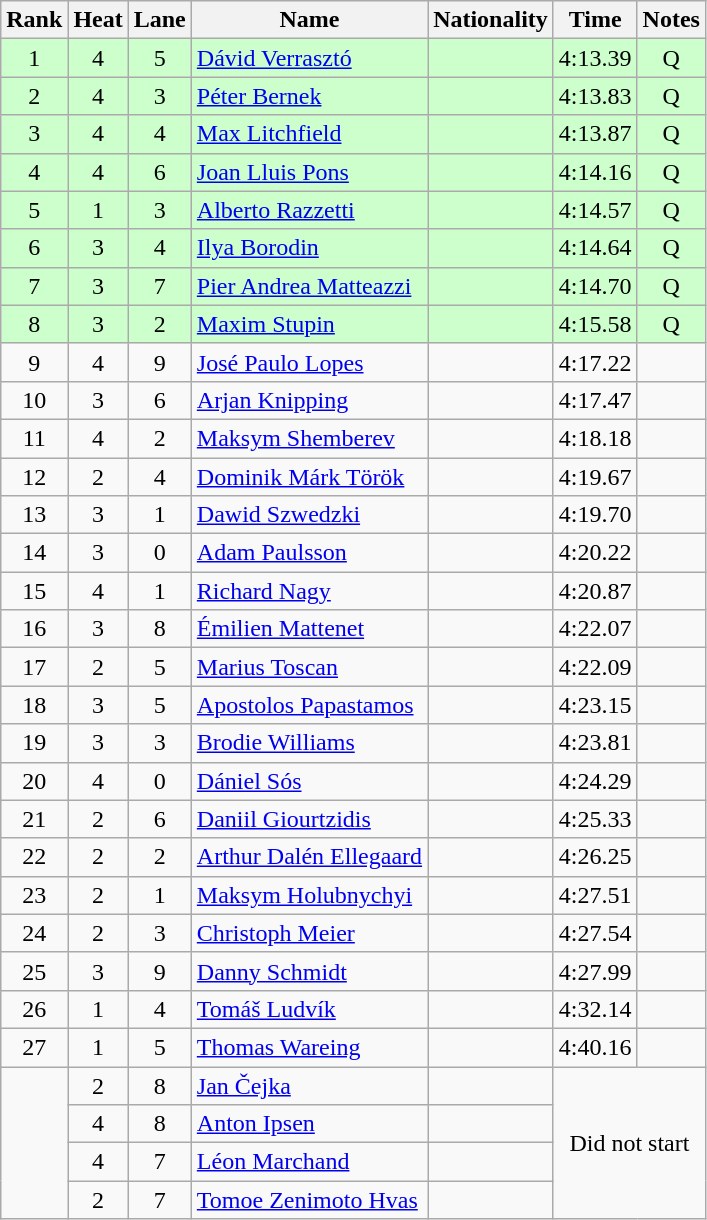<table class="wikitable sortable" style="text-align:center">
<tr>
<th>Rank</th>
<th>Heat</th>
<th>Lane</th>
<th>Name</th>
<th>Nationality</th>
<th>Time</th>
<th>Notes</th>
</tr>
<tr bgcolor=ccffcc>
<td>1</td>
<td>4</td>
<td>5</td>
<td align=left><a href='#'>Dávid Verrasztó</a></td>
<td align=left></td>
<td>4:13.39</td>
<td>Q</td>
</tr>
<tr bgcolor=ccffcc>
<td>2</td>
<td>4</td>
<td>3</td>
<td align=left><a href='#'>Péter Bernek</a></td>
<td align=left></td>
<td>4:13.83</td>
<td>Q</td>
</tr>
<tr bgcolor=ccffcc>
<td>3</td>
<td>4</td>
<td>4</td>
<td align=left><a href='#'>Max Litchfield</a></td>
<td align=left></td>
<td>4:13.87</td>
<td>Q</td>
</tr>
<tr bgcolor=ccffcc>
<td>4</td>
<td>4</td>
<td>6</td>
<td align=left><a href='#'>Joan Lluis Pons</a></td>
<td align=left></td>
<td>4:14.16</td>
<td>Q</td>
</tr>
<tr bgcolor=ccffcc>
<td>5</td>
<td>1</td>
<td>3</td>
<td align=left><a href='#'>Alberto Razzetti</a></td>
<td align=left></td>
<td>4:14.57</td>
<td>Q</td>
</tr>
<tr bgcolor=ccffcc>
<td>6</td>
<td>3</td>
<td>4</td>
<td align=left><a href='#'>Ilya Borodin</a></td>
<td align=left></td>
<td>4:14.64</td>
<td>Q</td>
</tr>
<tr bgcolor=ccffcc>
<td>7</td>
<td>3</td>
<td>7</td>
<td align=left><a href='#'>Pier Andrea Matteazzi</a></td>
<td align=left></td>
<td>4:14.70</td>
<td>Q</td>
</tr>
<tr bgcolor=ccffcc>
<td>8</td>
<td>3</td>
<td>2</td>
<td align=left><a href='#'>Maxim Stupin</a></td>
<td align=left></td>
<td>4:15.58</td>
<td>Q</td>
</tr>
<tr>
<td>9</td>
<td>4</td>
<td>9</td>
<td align=left><a href='#'>José Paulo Lopes</a></td>
<td align=left></td>
<td>4:17.22</td>
<td></td>
</tr>
<tr>
<td>10</td>
<td>3</td>
<td>6</td>
<td align=left><a href='#'>Arjan Knipping</a></td>
<td align=left></td>
<td>4:17.47</td>
<td></td>
</tr>
<tr>
<td>11</td>
<td>4</td>
<td>2</td>
<td align=left><a href='#'>Maksym Shemberev</a></td>
<td align=left></td>
<td>4:18.18</td>
<td></td>
</tr>
<tr>
<td>12</td>
<td>2</td>
<td>4</td>
<td align=left><a href='#'>Dominik Márk Török</a></td>
<td align=left></td>
<td>4:19.67</td>
<td></td>
</tr>
<tr>
<td>13</td>
<td>3</td>
<td>1</td>
<td align=left><a href='#'>Dawid Szwedzki</a></td>
<td align=left></td>
<td>4:19.70</td>
<td></td>
</tr>
<tr>
<td>14</td>
<td>3</td>
<td>0</td>
<td align=left><a href='#'>Adam Paulsson</a></td>
<td align=left></td>
<td>4:20.22</td>
<td></td>
</tr>
<tr>
<td>15</td>
<td>4</td>
<td>1</td>
<td align=left><a href='#'>Richard Nagy</a></td>
<td align=left></td>
<td>4:20.87</td>
<td></td>
</tr>
<tr>
<td>16</td>
<td>3</td>
<td>8</td>
<td align=left><a href='#'>Émilien Mattenet</a></td>
<td align=left></td>
<td>4:22.07</td>
<td></td>
</tr>
<tr>
<td>17</td>
<td>2</td>
<td>5</td>
<td align=left><a href='#'>Marius Toscan</a></td>
<td align=left></td>
<td>4:22.09</td>
<td></td>
</tr>
<tr>
<td>18</td>
<td>3</td>
<td>5</td>
<td align=left><a href='#'>Apostolos Papastamos</a></td>
<td align=left></td>
<td>4:23.15</td>
<td></td>
</tr>
<tr>
<td>19</td>
<td>3</td>
<td>3</td>
<td align=left><a href='#'>Brodie Williams</a></td>
<td align=left></td>
<td>4:23.81</td>
<td></td>
</tr>
<tr>
<td>20</td>
<td>4</td>
<td>0</td>
<td align=left><a href='#'>Dániel Sós</a></td>
<td align=left></td>
<td>4:24.29</td>
<td></td>
</tr>
<tr>
<td>21</td>
<td>2</td>
<td>6</td>
<td align=left><a href='#'>Daniil Giourtzidis</a></td>
<td align=left></td>
<td>4:25.33</td>
<td></td>
</tr>
<tr>
<td>22</td>
<td>2</td>
<td>2</td>
<td align=left><a href='#'>Arthur Dalén Ellegaard</a></td>
<td align=left></td>
<td>4:26.25</td>
<td></td>
</tr>
<tr>
<td>23</td>
<td>2</td>
<td>1</td>
<td align=left><a href='#'>Maksym Holubnychyi</a></td>
<td align=left></td>
<td>4:27.51</td>
<td></td>
</tr>
<tr>
<td>24</td>
<td>2</td>
<td>3</td>
<td align=left><a href='#'>Christoph Meier</a></td>
<td align=left></td>
<td>4:27.54</td>
<td></td>
</tr>
<tr>
<td>25</td>
<td>3</td>
<td>9</td>
<td align=left><a href='#'>Danny Schmidt</a></td>
<td align=left></td>
<td>4:27.99</td>
<td></td>
</tr>
<tr>
<td>26</td>
<td>1</td>
<td>4</td>
<td align=left><a href='#'>Tomáš Ludvík</a></td>
<td align=left></td>
<td>4:32.14</td>
<td></td>
</tr>
<tr>
<td>27</td>
<td>1</td>
<td>5</td>
<td align=left><a href='#'>Thomas Wareing</a></td>
<td align=left></td>
<td>4:40.16</td>
<td></td>
</tr>
<tr>
<td rowspan=4></td>
<td>2</td>
<td>8</td>
<td align=left><a href='#'>Jan Čejka</a></td>
<td align=left></td>
<td colspan=2 rowspan=4>Did not start</td>
</tr>
<tr>
<td>4</td>
<td>8</td>
<td align=left><a href='#'>Anton Ipsen</a></td>
<td align=left></td>
</tr>
<tr>
<td>4</td>
<td>7</td>
<td align=left><a href='#'>Léon Marchand</a></td>
<td align=left></td>
</tr>
<tr>
<td>2</td>
<td>7</td>
<td align=left><a href='#'>Tomoe Zenimoto Hvas</a></td>
<td align=left></td>
</tr>
</table>
